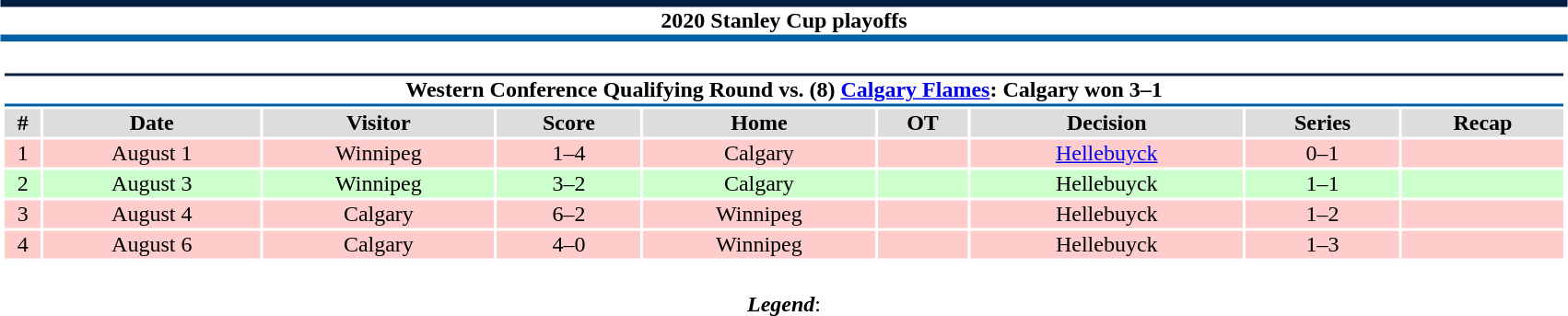<table class="toccolours" style="width:90%; clear:both; margin:1.5em auto; text-align:center;">
<tr>
<th colspan=9 style="background:#FFFFFF; border-top:#041E41 5px solid; border-bottom:#0060A5 5px solid;">2020 Stanley Cup playoffs</th>
</tr>
<tr>
<td colspan=9><br><table class="toccolours collapsible collapsed" style="width:100%;">
<tr>
<th colspan=9 style="background:#FFFFFF; border-top:#041E41 2px solid; border-bottom:#0060A5 2px solid;">Western Conference Qualifying Round vs. (8) <a href='#'>Calgary Flames</a>: Calgary won 3–1</th>
</tr>
<tr style="background:#ddd;">
<th>#</th>
<th>Date</th>
<th>Visitor</th>
<th>Score</th>
<th>Home</th>
<th>OT</th>
<th>Decision</th>
<th>Series</th>
<th>Recap</th>
</tr>
<tr style="background:#fcc;">
<td>1</td>
<td>August 1</td>
<td>Winnipeg</td>
<td>1–4</td>
<td>Calgary</td>
<td></td>
<td><a href='#'>Hellebuyck</a></td>
<td>0–1</td>
<td></td>
</tr>
<tr style="background:#cfc;">
<td>2</td>
<td>August 3</td>
<td>Winnipeg</td>
<td>3–2</td>
<td>Calgary</td>
<td></td>
<td>Hellebuyck</td>
<td>1–1</td>
<td></td>
</tr>
<tr style="background:#fcc;">
<td>3</td>
<td>August 4</td>
<td>Calgary</td>
<td>6–2</td>
<td>Winnipeg</td>
<td></td>
<td>Hellebuyck</td>
<td>1–2</td>
<td></td>
</tr>
<tr style="background:#fcc;">
<td>4</td>
<td>August 6</td>
<td>Calgary</td>
<td>4–0</td>
<td>Winnipeg</td>
<td></td>
<td>Hellebuyck</td>
<td>1–3</td>
<td></td>
</tr>
</table>
</td>
</tr>
<tr>
<td colspan="10" style="text-align:center;"><br><strong><em>Legend</em></strong>:

</td>
</tr>
</table>
